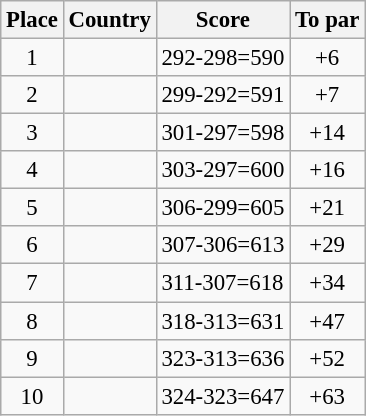<table class="wikitable" style="font-size:95%;">
<tr>
<th>Place</th>
<th>Country</th>
<th>Score</th>
<th>To par</th>
</tr>
<tr>
<td align=center>1</td>
<td></td>
<td>292-298=590</td>
<td align=center>+6</td>
</tr>
<tr>
<td align=center>2</td>
<td></td>
<td>299-292=591</td>
<td align=center>+7</td>
</tr>
<tr>
<td align=center>3</td>
<td></td>
<td>301-297=598</td>
<td align=center>+14</td>
</tr>
<tr>
<td align=center>4</td>
<td></td>
<td>303-297=600</td>
<td align=center>+16</td>
</tr>
<tr>
<td align=center>5</td>
<td></td>
<td>306-299=605</td>
<td align=center>+21</td>
</tr>
<tr>
<td align=center>6</td>
<td></td>
<td>307-306=613</td>
<td align=center>+29</td>
</tr>
<tr>
<td align=center>7</td>
<td></td>
<td>311-307=618</td>
<td align=center>+34</td>
</tr>
<tr>
<td align=center>8</td>
<td></td>
<td>318-313=631</td>
<td align=center>+47</td>
</tr>
<tr>
<td align=center>9</td>
<td></td>
<td>323-313=636</td>
<td align=center>+52</td>
</tr>
<tr>
<td align=center>10</td>
<td></td>
<td>324-323=647</td>
<td align=center>+63</td>
</tr>
</table>
